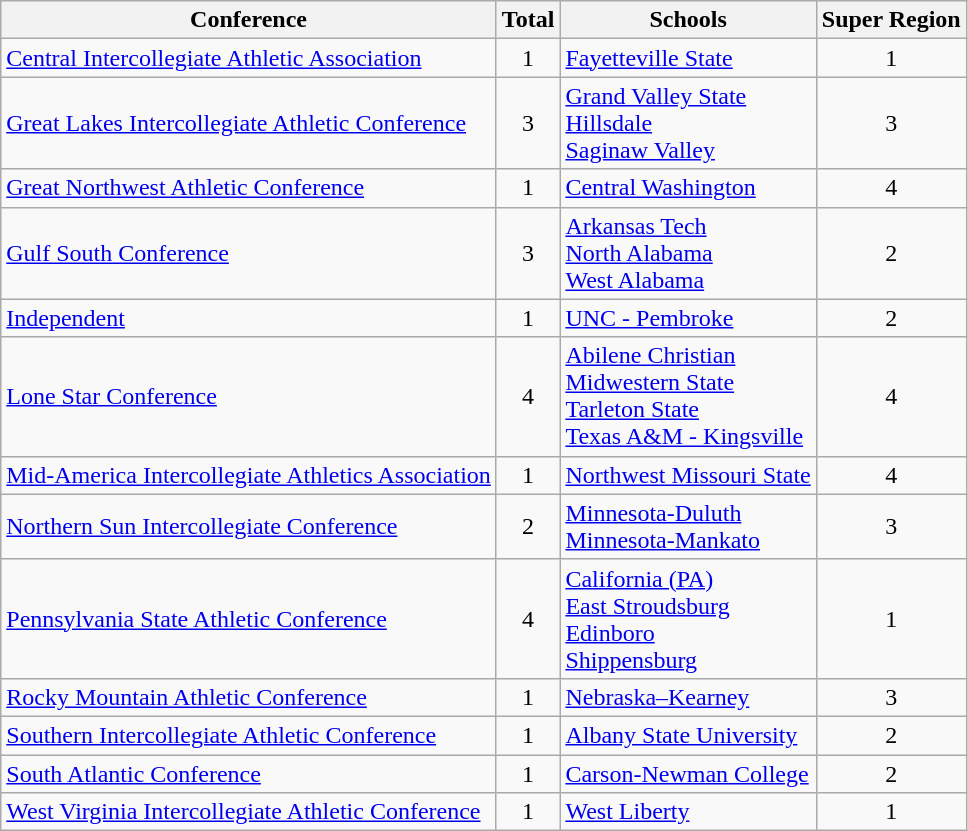<table class="wikitable sortable">
<tr>
<th>Conference</th>
<th>Total</th>
<th class="unsortable">Schools</th>
<th>Super Region</th>
</tr>
<tr>
<td><a href='#'>Central Intercollegiate Athletic Association</a></td>
<td align=center>1</td>
<td><a href='#'>Fayetteville State</a></td>
<td align=center>1</td>
</tr>
<tr>
<td><a href='#'>Great Lakes Intercollegiate Athletic Conference</a></td>
<td align=center>3</td>
<td><a href='#'>Grand Valley State</a><br><a href='#'>Hillsdale</a><br><a href='#'>Saginaw Valley</a></td>
<td align=center>3</td>
</tr>
<tr>
<td><a href='#'>Great Northwest Athletic Conference</a></td>
<td align=center>1</td>
<td><a href='#'>Central Washington</a></td>
<td align=center>4</td>
</tr>
<tr>
<td><a href='#'>Gulf South Conference</a></td>
<td align=center>3</td>
<td><a href='#'>Arkansas Tech</a><br><a href='#'>North Alabama</a><br><a href='#'>West Alabama</a></td>
<td align=center>2</td>
</tr>
<tr>
<td><a href='#'>Independent</a></td>
<td align=center>1</td>
<td><a href='#'>UNC - Pembroke</a></td>
<td align=center>2</td>
</tr>
<tr>
<td><a href='#'>Lone Star Conference</a></td>
<td align=center>4</td>
<td><a href='#'>Abilene Christian</a><br><a href='#'>Midwestern State</a><br><a href='#'>Tarleton State</a><br><a href='#'>Texas A&M - Kingsville</a></td>
<td align=center>4</td>
</tr>
<tr>
<td><a href='#'>Mid-America Intercollegiate Athletics Association</a></td>
<td align=center>1</td>
<td><a href='#'>Northwest Missouri State</a></td>
<td align=center>4</td>
</tr>
<tr>
<td><a href='#'>Northern Sun Intercollegiate Conference</a></td>
<td align=center>2</td>
<td><a href='#'>Minnesota-Duluth</a><br><a href='#'>Minnesota-Mankato</a></td>
<td align=center>3</td>
</tr>
<tr>
<td><a href='#'>Pennsylvania State Athletic Conference</a></td>
<td align=center>4</td>
<td><a href='#'>California (PA)</a><br><a href='#'>East Stroudsburg</a><br><a href='#'>Edinboro</a><br><a href='#'>Shippensburg</a></td>
<td align=center>1</td>
</tr>
<tr>
<td><a href='#'>Rocky Mountain Athletic Conference</a></td>
<td align=center>1</td>
<td><a href='#'>Nebraska–Kearney</a></td>
<td align=center>3</td>
</tr>
<tr>
<td><a href='#'>Southern Intercollegiate Athletic Conference</a></td>
<td align=center>1</td>
<td><a href='#'>Albany State University</a></td>
<td align=center>2</td>
</tr>
<tr>
<td><a href='#'>South Atlantic Conference</a></td>
<td align=center>1</td>
<td><a href='#'>Carson-Newman College</a></td>
<td align=center>2</td>
</tr>
<tr>
<td><a href='#'>West Virginia Intercollegiate Athletic Conference</a></td>
<td align=center>1</td>
<td><a href='#'>West Liberty</a></td>
<td align=center>1</td>
</tr>
</table>
